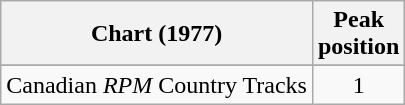<table class="wikitable sortable">
<tr>
<th>Chart (1977)</th>
<th>Peak<br>position</th>
</tr>
<tr>
</tr>
<tr>
<td>Canadian <em>RPM</em> Country Tracks</td>
<td align="center">1</td>
</tr>
</table>
